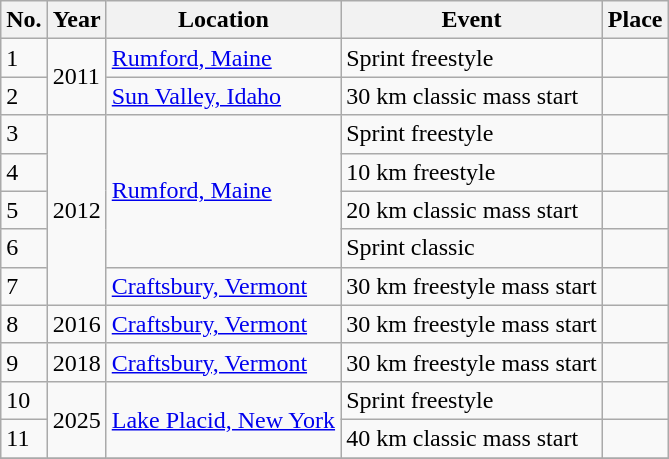<table class="wikitable">
<tr>
<th>No.</th>
<th>Year</th>
<th>Location</th>
<th>Event</th>
<th>Place</th>
</tr>
<tr>
<td>1</td>
<td rowspan="2">2011</td>
<td> <a href='#'>Rumford, Maine</a></td>
<td>Sprint freestyle</td>
<td></td>
</tr>
<tr>
<td>2</td>
<td> <a href='#'>Sun Valley, Idaho</a></td>
<td>30 km classic mass start</td>
<td></td>
</tr>
<tr>
<td>3</td>
<td rowspan="5">2012</td>
<td rowspan="4"> <a href='#'>Rumford, Maine</a></td>
<td>Sprint freestyle</td>
<td></td>
</tr>
<tr>
<td>4</td>
<td>10 km freestyle</td>
<td></td>
</tr>
<tr>
<td>5</td>
<td>20 km classic mass start</td>
<td></td>
</tr>
<tr>
<td>6</td>
<td>Sprint classic</td>
<td></td>
</tr>
<tr>
<td>7</td>
<td> <a href='#'>Craftsbury, Vermont</a></td>
<td>30 km freestyle mass start</td>
<td></td>
</tr>
<tr>
<td>8</td>
<td>2016</td>
<td> <a href='#'>Craftsbury, Vermont</a></td>
<td>30 km freestyle mass start</td>
<td></td>
</tr>
<tr>
<td>9</td>
<td>2018</td>
<td> <a href='#'>Craftsbury, Vermont</a></td>
<td>30 km freestyle mass start</td>
<td></td>
</tr>
<tr>
<td>10</td>
<td rowspan="2">2025</td>
<td rowspan="2"> <a href='#'>Lake Placid, New York</a></td>
<td>Sprint freestyle</td>
<td></td>
</tr>
<tr>
<td>11</td>
<td>40 km classic mass start</td>
<td></td>
</tr>
<tr>
</tr>
</table>
